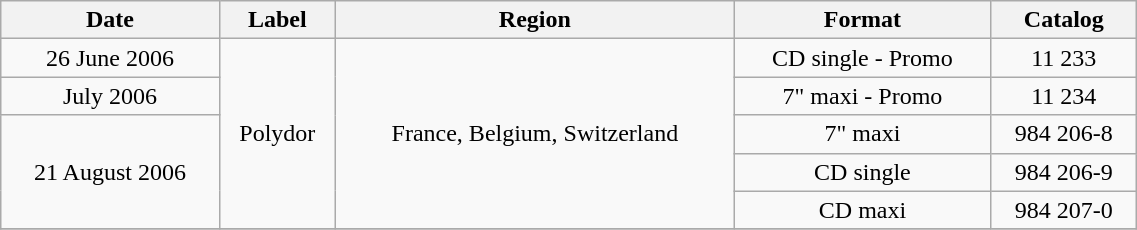<table class="wikitable" width="60%" border="1">
<tr>
<th>Date</th>
<th>Label</th>
<th>Region</th>
<th>Format</th>
<th>Catalog</th>
</tr>
<tr>
<td align=center>26 June 2006</td>
<td rowspan=5 align=center>Polydor</td>
<td rowspan=5 align=center>France, Belgium, Switzerland</td>
<td align=center>CD single - Promo</td>
<td align=center>11 233</td>
</tr>
<tr>
<td align=center>July 2006</td>
<td align=center>7" maxi - Promo</td>
<td align=center>11 234</td>
</tr>
<tr>
<td rowspan=3 align=center>21 August 2006</td>
<td align=center>7" maxi</td>
<td align=center>984 206-8</td>
</tr>
<tr>
<td align=center>CD single</td>
<td align=center>984 206-9</td>
</tr>
<tr>
<td align=center>CD maxi</td>
<td align=center>984 207-0</td>
</tr>
<tr>
</tr>
</table>
